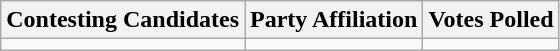<table class="wikitable sortable">
<tr>
<th>Contesting Candidates</th>
<th>Party Affiliation</th>
<th>Votes Polled</th>
</tr>
<tr>
<td></td>
<td></td>
<td></td>
</tr>
</table>
